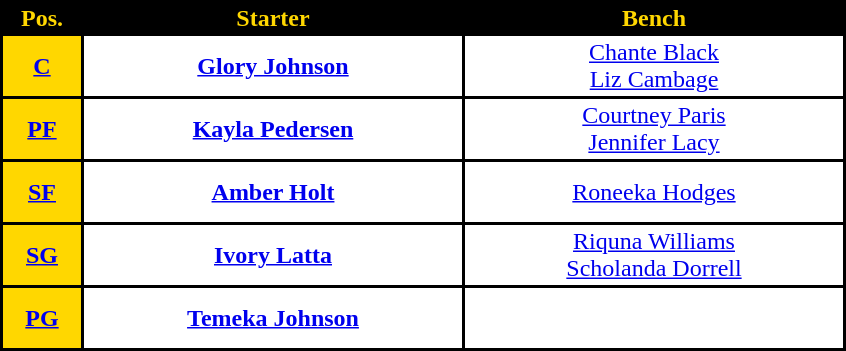<table style="text-align: center; background:#000000; color:#ffd700">
<tr>
<th width="50">Pos.</th>
<th width="250">Starter</th>
<th width="250">Bench</th>
</tr>
<tr style="height:40px; background:white; color:#092C57">
<th style="background:#ffd700"><a href='#'><span>C</span></a></th>
<td><strong><a href='#'>Glory Johnson</a></strong></td>
<td><a href='#'>Chante Black</a><br><a href='#'>Liz Cambage</a></td>
</tr>
<tr style="height:40px; background:white; color:#092C57">
<th style="background:#ffd700"><a href='#'><span>PF</span></a></th>
<td><strong><a href='#'>Kayla Pedersen</a></strong></td>
<td><a href='#'>Courtney Paris</a><br><a href='#'>Jennifer Lacy</a></td>
</tr>
<tr style="height:40px; background:white; color:#092C57">
<th style="background:#ffd700"><a href='#'><span>SF</span></a></th>
<td><strong><a href='#'>Amber Holt</a></strong></td>
<td><a href='#'>Roneeka Hodges</a></td>
</tr>
<tr style="height:40px; background:white; color:#092C57">
<th style="background:#ffd700"><a href='#'><span>SG</span></a></th>
<td><strong><a href='#'>Ivory Latta</a></strong></td>
<td><a href='#'>Riquna Williams</a><br><a href='#'>Scholanda Dorrell</a></td>
</tr>
<tr style="height:40px; background:white; color:#092C57">
<th style="background:#ffd700"><a href='#'><span>PG</span></a></th>
<td><strong><a href='#'>Temeka Johnson</a></strong></td>
<td></td>
</tr>
</table>
